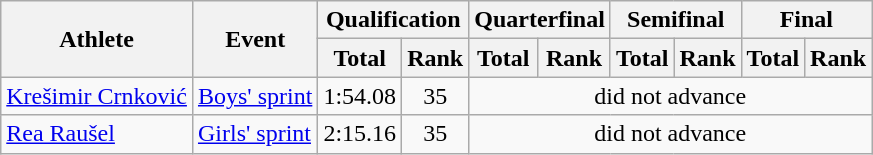<table class="wikitable">
<tr>
<th rowspan="2">Athlete</th>
<th rowspan="2">Event</th>
<th colspan="2">Qualification</th>
<th colspan="2">Quarterfinal</th>
<th colspan="2">Semifinal</th>
<th colspan="2">Final</th>
</tr>
<tr>
<th>Total</th>
<th>Rank</th>
<th>Total</th>
<th>Rank</th>
<th>Total</th>
<th>Rank</th>
<th>Total</th>
<th>Rank</th>
</tr>
<tr>
<td><a href='#'>Krešimir Crnković</a></td>
<td><a href='#'>Boys' sprint</a></td>
<td align="center">1:54.08</td>
<td align="center">35</td>
<td align="center" colspan=6>did not advance</td>
</tr>
<tr>
<td><a href='#'>Rea Raušel</a></td>
<td><a href='#'>Girls' sprint</a></td>
<td align="center">2:15.16</td>
<td align="center">35</td>
<td align="center" colspan=6>did not advance</td>
</tr>
</table>
